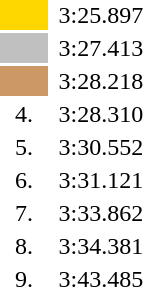<table style="text-align:center">
<tr>
<td width=30 bgcolor=gold></td>
<td align=left></td>
<td>3:25.897</td>
</tr>
<tr>
<td bgcolor=silver></td>
<td align=left></td>
<td>3:27.413</td>
</tr>
<tr>
<td bgcolor=cc9966></td>
<td align=left></td>
<td>3:28.218</td>
</tr>
<tr>
<td>4.</td>
<td align=left></td>
<td>3:28.310</td>
</tr>
<tr>
<td>5.</td>
<td align=left></td>
<td>3:30.552</td>
</tr>
<tr>
<td>6.</td>
<td align=left></td>
<td>3:31.121</td>
</tr>
<tr>
<td>7.</td>
<td align=left></td>
<td>3:33.862</td>
</tr>
<tr>
<td>8.</td>
<td align=left></td>
<td>3:34.381</td>
</tr>
<tr>
<td>9.</td>
<td align=left></td>
<td>3:43.485</td>
</tr>
</table>
